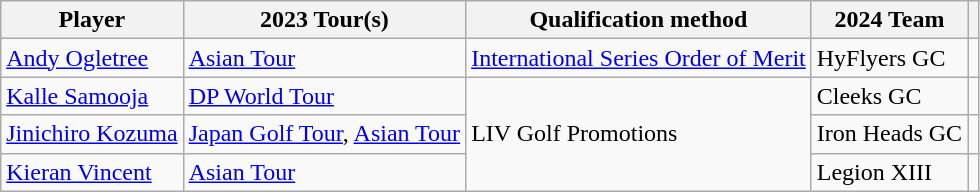<table class="wikitable">
<tr>
<th>Player</th>
<th>2023 Tour(s)</th>
<th>Qualification method</th>
<th>2024 Team</th>
<th></th>
</tr>
<tr>
<td> <a href='#'>Andy Ogletree</a></td>
<td><a href='#'>Asian Tour</a></td>
<td><a href='#'>International Series Order of Merit</a></td>
<td>HyFlyers GC</td>
<td></td>
</tr>
<tr>
<td> <a href='#'>Kalle Samooja</a></td>
<td><a href='#'>DP World Tour</a></td>
<td rowspan=3>LIV Golf Promotions</td>
<td>Cleeks GC</td>
<td></td>
</tr>
<tr>
<td> <a href='#'>Jinichiro Kozuma</a></td>
<td><a href='#'>Japan Golf Tour</a>, <a href='#'>Asian Tour</a></td>
<td>Iron Heads GC</td>
<td></td>
</tr>
<tr>
<td> <a href='#'>Kieran Vincent</a></td>
<td><a href='#'>Asian Tour</a></td>
<td>Legion XIII</td>
<td></td>
</tr>
</table>
